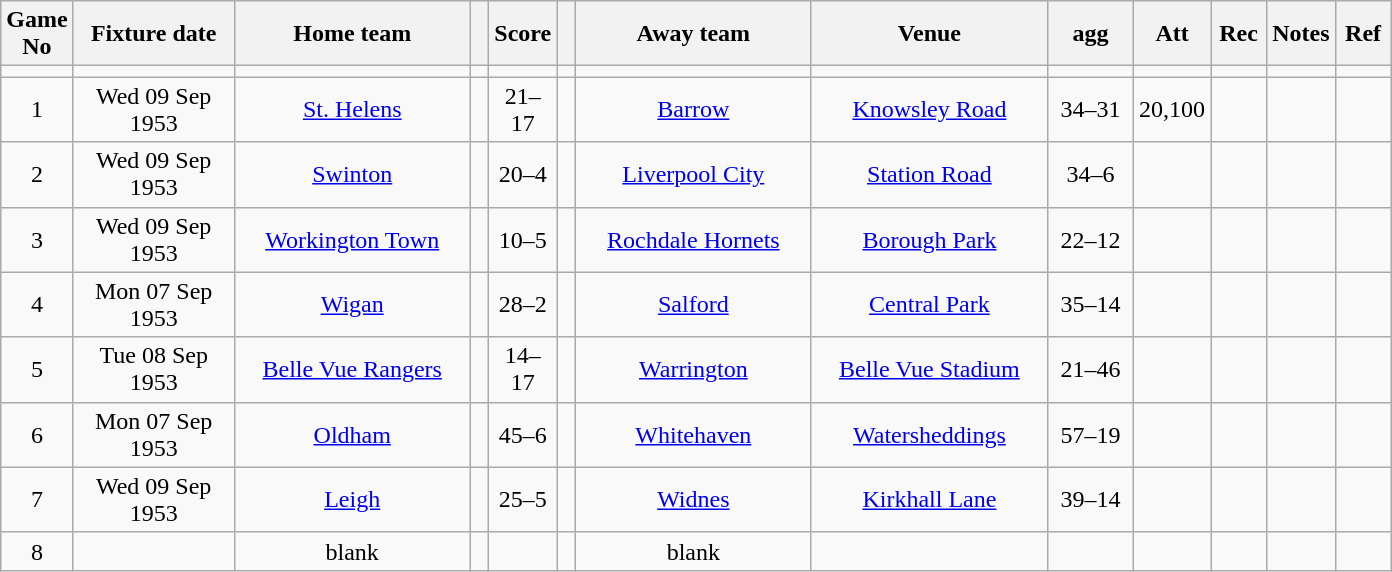<table class="wikitable" style="text-align:center;">
<tr>
<th width=20 abbr="No">Game No</th>
<th width=100 abbr="Date">Fixture date</th>
<th width=150 abbr="Home team">Home team</th>
<th width=5 abbr="space"></th>
<th width=20 abbr="Score">Score</th>
<th width=5 abbr="space"></th>
<th width=150 abbr="Away team">Away team</th>
<th width=150 abbr="Venue">Venue</th>
<th width=50 abbr="agg">agg</th>
<th width=30 abbr="Att">Att</th>
<th width=30 abbr="Rec">Rec</th>
<th width=20 abbr="Notes">Notes</th>
<th width=30 abbr="Ref">Ref</th>
</tr>
<tr>
<td></td>
<td></td>
<td></td>
<td></td>
<td></td>
<td></td>
<td></td>
<td></td>
<td></td>
<td></td>
<td></td>
<td></td>
</tr>
<tr>
<td>1</td>
<td>Wed 09 Sep 1953</td>
<td><a href='#'>St. Helens</a></td>
<td></td>
<td>21–17</td>
<td></td>
<td><a href='#'>Barrow</a></td>
<td><a href='#'>Knowsley Road</a></td>
<td>34–31</td>
<td>20,100</td>
<td></td>
<td></td>
<td></td>
</tr>
<tr>
<td>2</td>
<td>Wed 09 Sep 1953</td>
<td><a href='#'>Swinton</a></td>
<td></td>
<td>20–4</td>
<td></td>
<td><a href='#'>Liverpool City</a></td>
<td><a href='#'>Station Road</a></td>
<td>34–6</td>
<td></td>
<td></td>
<td></td>
<td></td>
</tr>
<tr>
<td>3</td>
<td>Wed 09 Sep 1953</td>
<td><a href='#'>Workington Town</a></td>
<td></td>
<td>10–5</td>
<td></td>
<td><a href='#'>Rochdale Hornets</a></td>
<td><a href='#'>Borough Park</a></td>
<td>22–12</td>
<td></td>
<td></td>
<td></td>
<td></td>
</tr>
<tr>
<td>4</td>
<td>Mon 07 Sep 1953</td>
<td><a href='#'>Wigan</a></td>
<td></td>
<td>28–2</td>
<td></td>
<td><a href='#'>Salford</a></td>
<td><a href='#'>Central Park</a></td>
<td>35–14</td>
<td></td>
<td></td>
<td></td>
<td></td>
</tr>
<tr>
<td>5</td>
<td>Tue 08 Sep 1953</td>
<td><a href='#'>Belle Vue Rangers</a></td>
<td></td>
<td>14–17</td>
<td></td>
<td><a href='#'>Warrington</a></td>
<td><a href='#'>Belle Vue Stadium</a></td>
<td>21–46</td>
<td></td>
<td></td>
<td></td>
<td></td>
</tr>
<tr>
<td>6</td>
<td>Mon 07 Sep 1953</td>
<td><a href='#'>Oldham</a></td>
<td></td>
<td>45–6</td>
<td></td>
<td><a href='#'>Whitehaven</a></td>
<td><a href='#'>Watersheddings</a></td>
<td>57–19</td>
<td></td>
<td></td>
<td></td>
<td></td>
</tr>
<tr>
<td>7</td>
<td>Wed 09 Sep 1953</td>
<td><a href='#'>Leigh</a></td>
<td></td>
<td>25–5</td>
<td></td>
<td><a href='#'>Widnes</a></td>
<td><a href='#'>Kirkhall Lane</a></td>
<td>39–14</td>
<td></td>
<td></td>
<td></td>
<td></td>
</tr>
<tr>
<td>8</td>
<td></td>
<td>blank</td>
<td></td>
<td></td>
<td></td>
<td>blank</td>
<td></td>
<td></td>
<td></td>
<td></td>
<td></td>
<td></td>
</tr>
</table>
